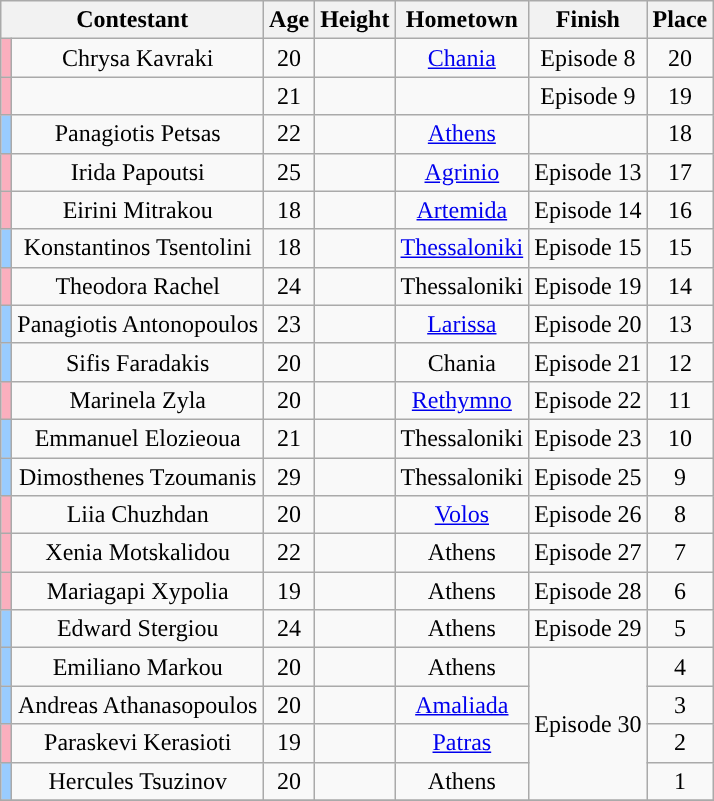<table class="wikitable sortable" style="text-align:center;">
<tr>
<th colspan="2">Contestant</th>
<th>Age</th>
<th>Height</th>
<th>Hometown</th>
<th>Finish</th>
<th>Place</th>
</tr>
<tr>
<td style="background:#faafbe"></td>
<td>Chrysa Kavraki</td>
<td>20</td>
<td></td>
<td><a href='#'>Chania</a></td>
<td>Episode 8</td>
<td>20</td>
</tr>
<tr>
<td style="background:#faafbe"></td>
<td></td>
<td>21</td>
<td></td>
<td></td>
<td>Episode 9</td>
<td>19</td>
</tr>
<tr>
<td style="background:#9cf;"></td>
<td>Panagiotis Petsas</td>
<td>22</td>
<td></td>
<td><a href='#'>Athens</a></td>
<td></td>
<td>18</td>
</tr>
<tr>
<td style="background:#faafbe"></td>
<td>Irida Papoutsi</td>
<td>25</td>
<td></td>
<td><a href='#'>Agrinio</a></td>
<td>Episode 13</td>
<td>17</td>
</tr>
<tr>
<td style="background:#faafbe"></td>
<td>Eirini Mitrakou</td>
<td>18</td>
<td></td>
<td><a href='#'>Artemida</a></td>
<td>Episode 14</td>
<td>16</td>
</tr>
<tr>
<td style="background:#9cf;"></td>
<td>Konstantinos Tsentolini</td>
<td>18</td>
<td></td>
<td><a href='#'>Thessaloniki</a></td>
<td>Episode 15</td>
<td>15</td>
</tr>
<tr>
<td style="background:#faafbe"></td>
<td>Theodora Rachel</td>
<td>24</td>
<td></td>
<td>Thessaloniki</td>
<td>Episode 19</td>
<td>14</td>
</tr>
<tr>
<td style="background:#9cf;"></td>
<td>Panagiotis Antonopoulos</td>
<td>23</td>
<td></td>
<td><a href='#'>Larissa</a></td>
<td>Episode 20</td>
<td>13</td>
</tr>
<tr>
<td style="background:#9cf;"></td>
<td>Sifis Faradakis</td>
<td>20</td>
<td></td>
<td>Chania</td>
<td>Episode 21</td>
<td>12</td>
</tr>
<tr>
<td style="background:#faafbe"></td>
<td>Marinela Zyla</td>
<td>20</td>
<td></td>
<td><a href='#'>Rethymno</a></td>
<td>Episode 22</td>
<td>11</td>
</tr>
<tr>
<td style="background:#9cf;"></td>
<td>Emmanuel Elozieoua</td>
<td>21</td>
<td></td>
<td>Thessaloniki</td>
<td>Episode 23</td>
<td>10</td>
</tr>
<tr>
<td style="background:#9cf;"></td>
<td>Dimosthenes Tzoumanis</td>
<td>29</td>
<td></td>
<td>Thessaloniki</td>
<td>Episode 25</td>
<td>9</td>
</tr>
<tr>
<td style="background:#faafbe"></td>
<td>Liia Chuzhdan</td>
<td>20</td>
<td></td>
<td><a href='#'>Volos</a></td>
<td>Episode 26</td>
<td>8</td>
</tr>
<tr>
<td style="background:#faafbe"></td>
<td>Xenia Motskalidou</td>
<td>22</td>
<td></td>
<td>Athens</td>
<td>Episode 27</td>
<td>7</td>
</tr>
<tr>
<td style="background:#faafbe"></td>
<td>Mariagapi Xypolia</td>
<td>19</td>
<td></td>
<td>Athens</td>
<td>Episode 28</td>
<td>6</td>
</tr>
<tr>
<td style="background:#9cf;"></td>
<td>Edward Stergiou</td>
<td>24</td>
<td></td>
<td>Athens</td>
<td>Episode 29</td>
<td>5</td>
</tr>
<tr>
<td style="background:#9cf;"></td>
<td>Emiliano Markou</td>
<td>20</td>
<td></td>
<td>Athens</td>
<td rowspan="4">Episode 30</td>
<td>4</td>
</tr>
<tr>
<td style="background:#9cf;"></td>
<td>Andreas Athanasopoulos</td>
<td>20</td>
<td></td>
<td><a href='#'>Amaliada</a></td>
<td>3</td>
</tr>
<tr>
<td style="background:#faafbe"></td>
<td>Paraskevi Kerasioti</td>
<td>19</td>
<td></td>
<td><a href='#'>Patras</a></td>
<td>2</td>
</tr>
<tr>
<td style="background:#9cf;"></td>
<td>Hercules Tsuzinov</td>
<td>20</td>
<td></td>
<td>Athens</td>
<td>1</td>
</tr>
<tr>
</tr>
</table>
